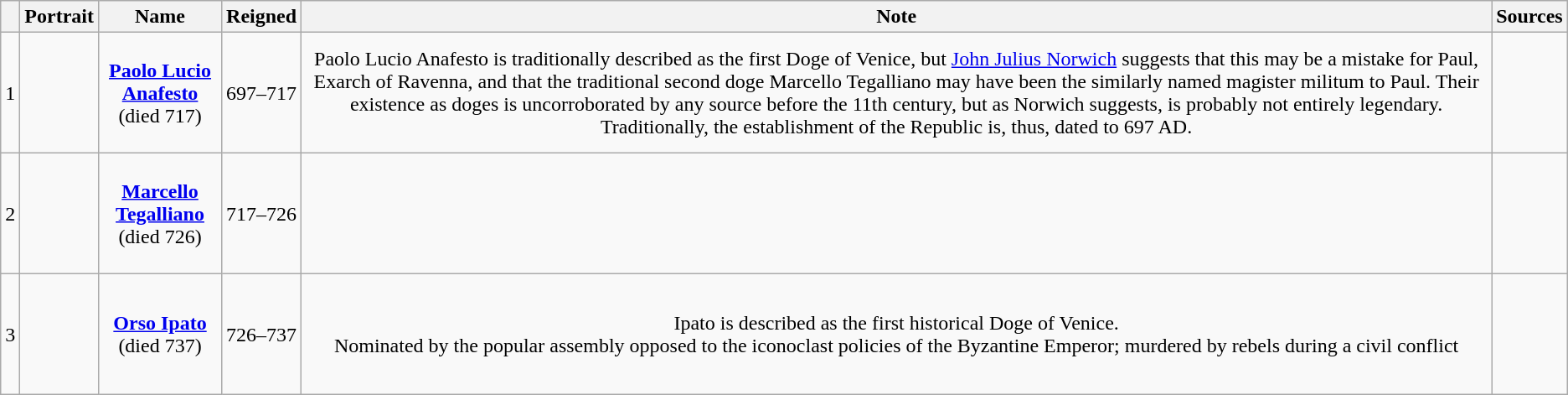<table class="wikitable sortable" style="text-align:center;">
<tr>
<th scope="col"></th>
<th scope="col" class="unsortable">Portrait</th>
<th scope="col">Name<br></th>
<th scope="col" class="unsortable">Reigned</th>
<th scope="col">Note</th>
<th scope="col">Sources</th>
</tr>
<tr style="height:6em;">
<td>1</td>
<td></td>
<td><strong><a href='#'>Paolo Lucio Anafesto</a></strong><br>(died 717)</td>
<td>697–717</td>
<td>Paolo Lucio Anafesto is traditionally described as the first Doge of Venice, but <a href='#'>John Julius Norwich</a> suggests that this may be a mistake for Paul, Exarch of Ravenna, and that the traditional second doge Marcello Tegalliano may have been the similarly named magister militum to Paul. Their existence as doges is uncorroborated by any source before the 11th century, but as Norwich suggests, is probably not entirely legendary. Traditionally, the establishment of the Republic is, thus, dated to 697 AD.</td>
<td></td>
</tr>
<tr style="height:6em;">
<td>2</td>
<td></td>
<td><strong><a href='#'>Marcello Tegalliano</a></strong><br>(died 726)</td>
<td>717–726</td>
<td></td>
<td></td>
</tr>
<tr style="height:6em;">
<td>3</td>
<td></td>
<td><strong><a href='#'>Orso Ipato</a></strong><br>(died 737)</td>
<td>726–737</td>
<td>Ipato is described as the first historical Doge of Venice.<br>Nominated by the popular assembly opposed to the iconoclast policies of the Byzantine Emperor; murdered by rebels during a civil conflict</td>
<td></td>
</tr>
</table>
